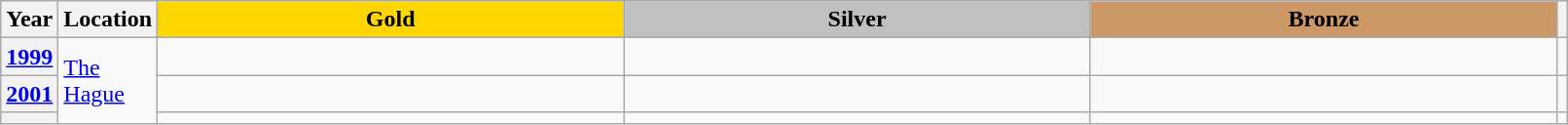<table class="wikitable unsortable" style="text-align:left; width:85%">
<tr>
<th scope="col" style="text-align:center">Year</th>
<th scope="col" style="text-align:center">Location</th>
<td scope="col" style="text-align:center; width:30%; background:gold"><strong>Gold</strong></td>
<td scope="col" style="text-align:center; width:30%; background:silver"><strong>Silver</strong></td>
<td scope="col" style="text-align:center; width:30%; background:#c96"><strong>Bronze</strong></td>
<th scope="col" style="text-align:center"></th>
</tr>
<tr>
<th scope="row" style="text-align:left"><a href='#'>1999</a></th>
<td rowspan="3"><a href='#'>The Hague</a></td>
<td></td>
<td></td>
<td></td>
<td></td>
</tr>
<tr>
<th scope="row" style="text-align:left"><a href='#'>2001</a></th>
<td></td>
<td></td>
<td></td>
<td></td>
</tr>
<tr>
<th scope="row" style="text-align:left"></th>
<td></td>
<td></td>
<td></td>
<td></td>
</tr>
</table>
